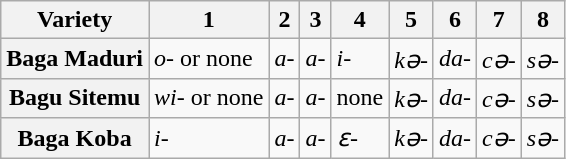<table class=wikitable>
<tr>
<th>Variety</th>
<th>1</th>
<th>2</th>
<th>3</th>
<th>4</th>
<th>5</th>
<th>6</th>
<th>7</th>
<th>8</th>
</tr>
<tr>
<th>Baga Maduri</th>
<td><em>o-</em> or none</td>
<td><em>a-</em></td>
<td><em>a-</em></td>
<td><em>i-</em></td>
<td><em>kə-</em></td>
<td><em>da-</em></td>
<td><em>cə-</em></td>
<td><em>sə-</em></td>
</tr>
<tr>
<th>Bagu Sitemu</th>
<td><em>wi-</em> or none</td>
<td><em>a-</em></td>
<td><em>a-</em></td>
<td>none</td>
<td><em>kə-</em></td>
<td><em>da-</em></td>
<td><em>cə-</em></td>
<td><em>sə-</em></td>
</tr>
<tr>
<th>Baga Koba</th>
<td><em>i-</em></td>
<td><em>a-</em></td>
<td><em>a-</em></td>
<td><em>ɛ-</em></td>
<td><em>kə-</em></td>
<td><em>da-</em></td>
<td><em>cə-</em></td>
<td><em>sə-</em></td>
</tr>
</table>
